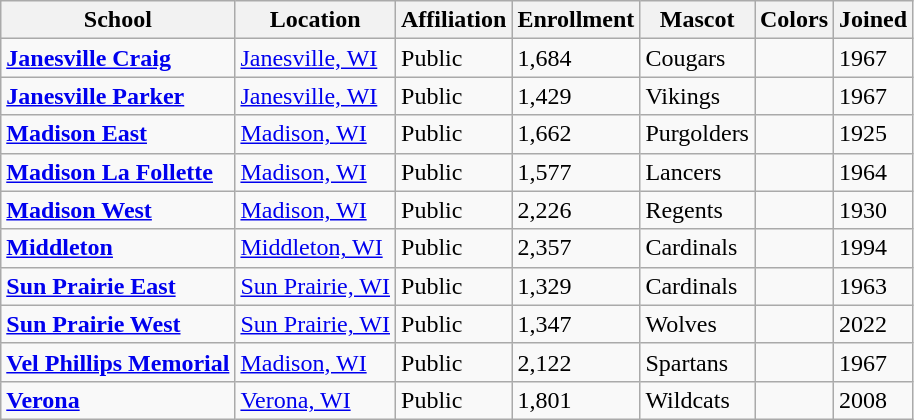<table class="wikitable sortable">
<tr>
<th>School</th>
<th>Location</th>
<th>Affiliation</th>
<th>Enrollment</th>
<th>Mascot</th>
<th>Colors</th>
<th>Joined</th>
</tr>
<tr>
<td><a href='#'><strong>Janesville Craig</strong></a></td>
<td><a href='#'>Janesville, WI</a></td>
<td>Public</td>
<td>1,684</td>
<td>Cougars</td>
<td> </td>
<td>1967</td>
</tr>
<tr>
<td><a href='#'><strong>Janesville Parker</strong></a></td>
<td><a href='#'>Janesville, WI</a></td>
<td>Public</td>
<td>1,429</td>
<td>Vikings</td>
<td> </td>
<td>1967</td>
</tr>
<tr>
<td><a href='#'><strong>Madison East</strong></a></td>
<td><a href='#'>Madison, WI</a></td>
<td>Public</td>
<td>1,662</td>
<td>Purgolders</td>
<td> </td>
<td>1925</td>
</tr>
<tr>
<td><a href='#'><strong>Madison La Follette</strong></a></td>
<td><a href='#'>Madison, WI</a></td>
<td>Public</td>
<td>1,577</td>
<td>Lancers</td>
<td> </td>
<td>1964</td>
</tr>
<tr>
<td><a href='#'><strong>Madison West</strong></a></td>
<td><a href='#'>Madison, WI</a></td>
<td>Public</td>
<td>2,226</td>
<td>Regents</td>
<td> </td>
<td>1930</td>
</tr>
<tr>
<td><a href='#'><strong>Middleton</strong></a></td>
<td><a href='#'>Middleton, WI</a></td>
<td>Public</td>
<td>2,357</td>
<td>Cardinals</td>
<td> </td>
<td>1994</td>
</tr>
<tr>
<td><a href='#'><strong>Sun Prairie East</strong></a></td>
<td><a href='#'>Sun Prairie, WI</a></td>
<td>Public</td>
<td>1,329</td>
<td>Cardinals</td>
<td> </td>
<td>1963</td>
</tr>
<tr>
<td><a href='#'><strong>Sun Prairie West</strong></a></td>
<td><a href='#'>Sun Prairie, WI</a></td>
<td>Public</td>
<td>1,347</td>
<td>Wolves</td>
<td>  </td>
<td>2022</td>
</tr>
<tr>
<td><a href='#'><strong>Vel Phillips Memorial</strong></a></td>
<td><a href='#'>Madison, WI</a></td>
<td>Public</td>
<td>2,122</td>
<td>Spartans</td>
<td> </td>
<td>1967</td>
</tr>
<tr>
<td><a href='#'><strong>Verona</strong></a></td>
<td><a href='#'>Verona, WI</a></td>
<td>Public</td>
<td>1,801</td>
<td>Wildcats</td>
<td> </td>
<td>2008</td>
</tr>
</table>
